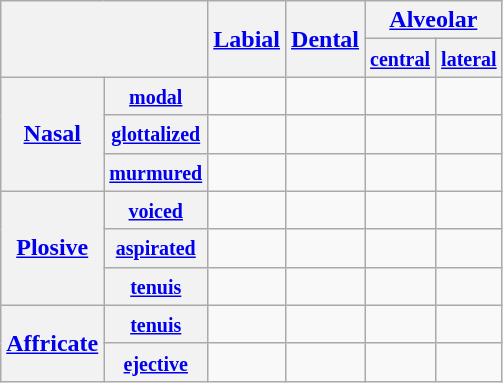<table class=wikitable style=text-align:center>
<tr>
<th colspan=2 rowspan=2></th>
<th rowspan=2><a href='#'>Labial</a></th>
<th rowspan=2><a href='#'>Dental</a></th>
<th colspan=2><a href='#'>Alveolar</a></th>
</tr>
<tr>
<th><small><a href='#'>central</a></small></th>
<th><small><a href='#'>lateral</a></small></th>
</tr>
<tr>
<th rowspan=3><a href='#'>Nasal</a></th>
<th><small><a href='#'>modal</a></small></th>
<td></td>
<td></td>
<td></td>
<td></td>
</tr>
<tr>
<th><small><a href='#'>glottalized</a></small></th>
<td></td>
<td></td>
<td></td>
<td></td>
</tr>
<tr>
<th><small><a href='#'>murmured</a></small></th>
<td></td>
<td></td>
<td></td>
<td></td>
</tr>
<tr>
<th rowspan="3"><a href='#'>Plosive</a></th>
<th><small><a href='#'>voiced</a></small></th>
<td></td>
<td></td>
<td></td>
<td></td>
</tr>
<tr>
<th><small><a href='#'>aspirated</a></small></th>
<td></td>
<td></td>
<td></td>
<td></td>
</tr>
<tr>
<th><small><a href='#'>tenuis</a></small></th>
<td></td>
<td></td>
<td></td>
<td></td>
</tr>
<tr>
<th rowspan="2"><a href='#'>Affricate</a></th>
<th><small><a href='#'>tenuis</a></small></th>
<td></td>
<td></td>
<td></td>
<td></td>
</tr>
<tr>
<th><small><a href='#'>ejective</a></small></th>
<td></td>
<td></td>
<td></td>
<td></td>
</tr>
</table>
